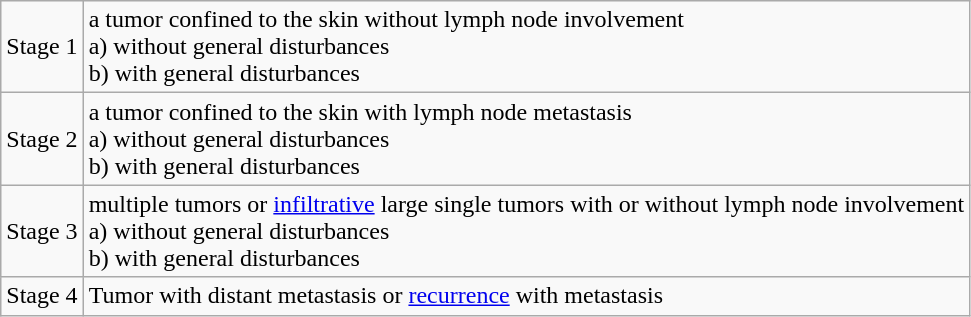<table class="wikitable">
<tr>
<td>Stage 1</td>
<td>a tumor confined to the skin without lymph node involvement<br>a) without general disturbances<br>b) with general disturbances</td>
</tr>
<tr>
<td>Stage 2</td>
<td>a tumor confined to the skin with lymph node metastasis<br>a) without general disturbances<br>b) with general disturbances</td>
</tr>
<tr>
<td>Stage 3</td>
<td>multiple tumors or <a href='#'>infiltrative</a> large single tumors with or without lymph node involvement<br>a) without general disturbances<br>b) with general disturbances</td>
</tr>
<tr>
<td>Stage 4</td>
<td>Tumor with distant metastasis or <a href='#'>recurrence</a> with metastasis</td>
</tr>
</table>
